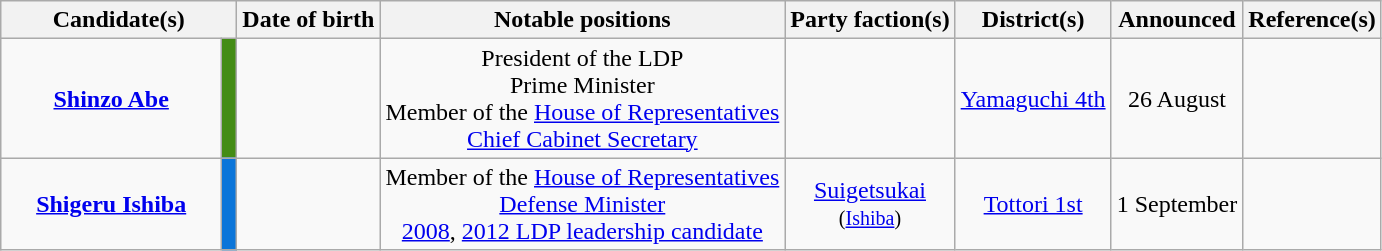<table class="wikitable sortable" style="text-align:center">
<tr>
<th colspan="2" style="width:150px;">Candidate(s)</th>
<th>Date of birth</th>
<th class="unsortable">Notable positions</th>
<th>Party faction(s)</th>
<th>District(s)</th>
<th>Announced</th>
<th class="unsortable">Reference(s)</th>
</tr>
<tr>
<td> <strong><a href='#'>Shinzo Abe</a></strong></td>
<td style="background:#438C15"></td>
<td><br></td>
<td>President of the LDP <br>Prime Minister <br>Member of the <a href='#'>House of Representatives</a> <br><a href='#'>Chief Cabinet Secretary</a> </td>
<td></td>
<td> <a href='#'>Yamaguchi 4th</a></td>
<td>26 August</td>
<td></td>
</tr>
<tr>
<td> <strong><a href='#'>Shigeru Ishiba</a></strong></td>
<td style="background:#0B75D9"></td>
<td><br></td>
<td>Member of the <a href='#'>House of Representatives</a> <br><a href='#'>Defense Minister</a> <br><a href='#'>2008</a>, <a href='#'>2012 LDP leadership candidate</a></td>
<td><a href='#'>Suigetsukai</a><br><small> (<a href='#'>Ishiba</a>) </small></td>
<td> <a href='#'>Tottori 1st</a></td>
<td>1 September</td>
<td></td>
</tr>
</table>
